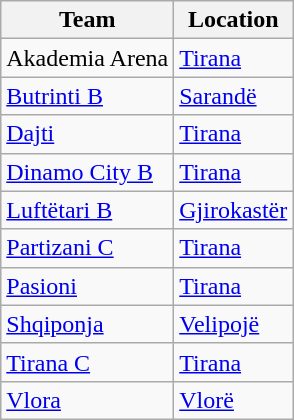<table class="wikitable">
<tr>
<th>Team</th>
<th>Location</th>
</tr>
<tr>
<td>Akademia Arena</td>
<td><a href='#'>Tirana</a></td>
</tr>
<tr>
<td><a href='#'>Butrinti B</a></td>
<td><a href='#'>Sarandë</a></td>
</tr>
<tr>
<td><a href='#'>Dajti</a></td>
<td><a href='#'>Tirana</a></td>
</tr>
<tr>
<td><a href='#'>Dinamo City B</a></td>
<td><a href='#'>Tirana</a></td>
</tr>
<tr>
<td><a href='#'>Luftëtari B</a></td>
<td><a href='#'>Gjirokastër</a></td>
</tr>
<tr>
<td><a href='#'>Partizani C</a></td>
<td><a href='#'>Tirana</a></td>
</tr>
<tr>
<td><a href='#'>Pasioni</a></td>
<td><a href='#'>Tirana</a></td>
</tr>
<tr>
<td><a href='#'>Shqiponja</a></td>
<td><a href='#'>Velipojë</a></td>
</tr>
<tr>
<td><a href='#'>Tirana C</a></td>
<td><a href='#'>Tirana</a></td>
</tr>
<tr>
<td><a href='#'>Vlora</a></td>
<td><a href='#'>Vlorë</a></td>
</tr>
</table>
